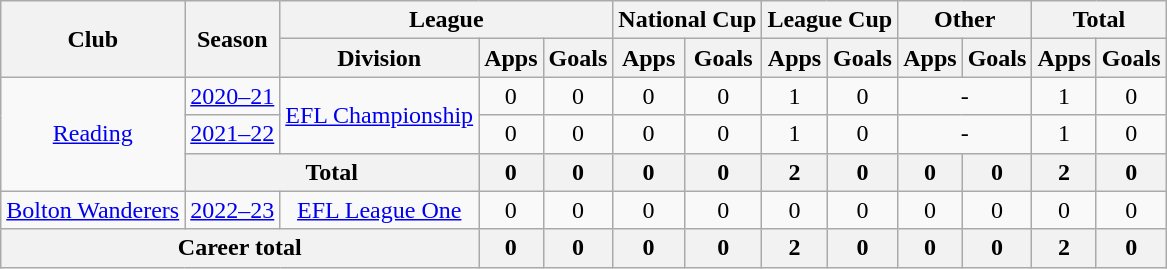<table class="wikitable" style="text-align: center">
<tr>
<th rowspan="2">Club</th>
<th rowspan="2">Season</th>
<th colspan="3">League</th>
<th colspan="2">National Cup</th>
<th colspan="2">League Cup</th>
<th colspan="2">Other</th>
<th colspan="2">Total</th>
</tr>
<tr>
<th>Division</th>
<th>Apps</th>
<th>Goals</th>
<th>Apps</th>
<th>Goals</th>
<th>Apps</th>
<th>Goals</th>
<th>Apps</th>
<th>Goals</th>
<th>Apps</th>
<th>Goals</th>
</tr>
<tr>
<td rowspan="3"><a href='#'>Reading</a></td>
<td><a href='#'>2020–21</a></td>
<td rowspan="2"><a href='#'>EFL Championship</a></td>
<td>0</td>
<td>0</td>
<td>0</td>
<td>0</td>
<td>1</td>
<td>0</td>
<td colspan="2">-</td>
<td>1</td>
<td>0</td>
</tr>
<tr>
<td><a href='#'>2021–22</a></td>
<td>0</td>
<td>0</td>
<td>0</td>
<td>0</td>
<td>1</td>
<td>0</td>
<td colspan="2">-</td>
<td>1</td>
<td>0</td>
</tr>
<tr>
<th colspan="2">Total</th>
<th>0</th>
<th>0</th>
<th>0</th>
<th>0</th>
<th>2</th>
<th>0</th>
<th>0</th>
<th>0</th>
<th>2</th>
<th>0</th>
</tr>
<tr>
<td><a href='#'>Bolton Wanderers</a></td>
<td><a href='#'>2022–23</a></td>
<td><a href='#'>EFL League One</a></td>
<td>0</td>
<td>0</td>
<td>0</td>
<td>0</td>
<td>0</td>
<td>0</td>
<td>0</td>
<td>0</td>
<td>0</td>
<td>0</td>
</tr>
<tr>
<th colspan="3">Career total</th>
<th>0</th>
<th>0</th>
<th>0</th>
<th>0</th>
<th>2</th>
<th>0</th>
<th>0</th>
<th>0</th>
<th>2</th>
<th>0</th>
</tr>
</table>
